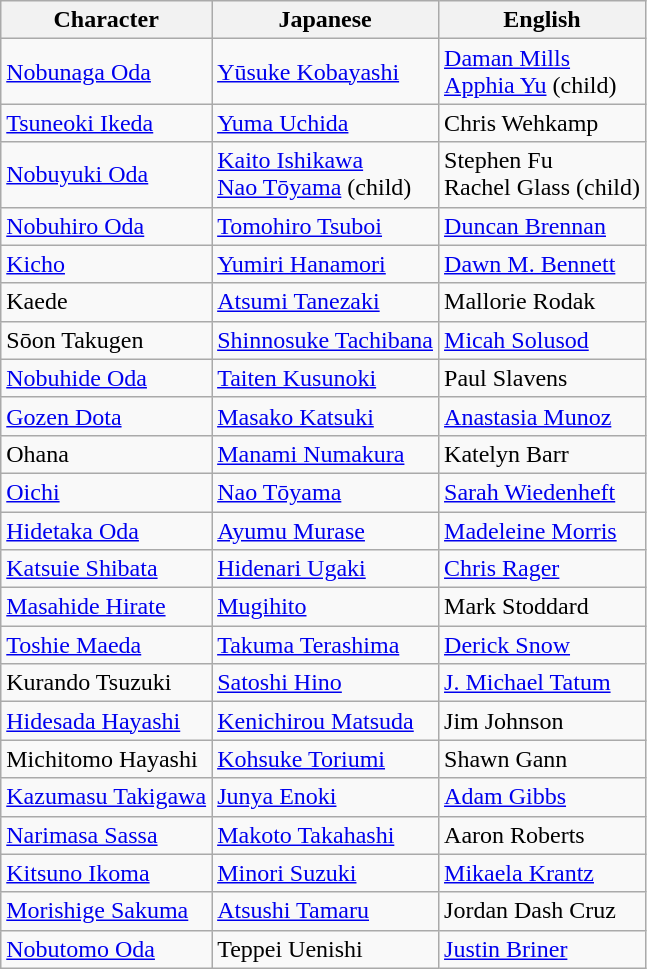<table class="wikitable">
<tr>
<th>Character</th>
<th>Japanese</th>
<th>English</th>
</tr>
<tr>
<td><a href='#'>Nobunaga Oda</a></td>
<td><a href='#'>Yūsuke Kobayashi</a></td>
<td><a href='#'>Daman Mills</a><br><a href='#'>Apphia Yu</a> (child)</td>
</tr>
<tr>
<td><a href='#'>Tsuneoki Ikeda</a></td>
<td><a href='#'>Yuma Uchida</a></td>
<td>Chris Wehkamp</td>
</tr>
<tr>
<td><a href='#'>Nobuyuki Oda</a></td>
<td><a href='#'>Kaito Ishikawa</a><br><a href='#'>Nao Tōyama</a> (child)</td>
<td>Stephen Fu<br>Rachel Glass (child)</td>
</tr>
<tr>
<td><a href='#'>Nobuhiro Oda</a></td>
<td><a href='#'>Tomohiro Tsuboi</a></td>
<td><a href='#'>Duncan Brennan</a></td>
</tr>
<tr>
<td><a href='#'>Kicho</a></td>
<td><a href='#'>Yumiri Hanamori</a></td>
<td><a href='#'>Dawn M. Bennett</a></td>
</tr>
<tr>
<td>Kaede</td>
<td><a href='#'>Atsumi Tanezaki</a></td>
<td>Mallorie Rodak</td>
</tr>
<tr>
<td>Sōon Takugen</td>
<td><a href='#'>Shinnosuke Tachibana</a></td>
<td><a href='#'>Micah Solusod</a></td>
</tr>
<tr>
<td><a href='#'>Nobuhide Oda</a></td>
<td><a href='#'>Taiten Kusunoki</a></td>
<td>Paul Slavens</td>
</tr>
<tr>
<td><a href='#'>Gozen Dota</a></td>
<td><a href='#'>Masako Katsuki</a></td>
<td><a href='#'>Anastasia Munoz</a></td>
</tr>
<tr>
<td>Ohana</td>
<td><a href='#'>Manami Numakura</a></td>
<td>Katelyn Barr</td>
</tr>
<tr>
<td><a href='#'>Oichi</a></td>
<td><a href='#'>Nao Tōyama</a></td>
<td><a href='#'>Sarah Wiedenheft</a></td>
</tr>
<tr>
<td><a href='#'>Hidetaka Oda</a></td>
<td><a href='#'>Ayumu Murase</a></td>
<td><a href='#'>Madeleine Morris</a></td>
</tr>
<tr>
<td><a href='#'>Katsuie Shibata</a></td>
<td><a href='#'>Hidenari Ugaki</a></td>
<td><a href='#'>Chris Rager</a></td>
</tr>
<tr>
<td><a href='#'>Masahide Hirate</a></td>
<td><a href='#'>Mugihito</a></td>
<td>Mark Stoddard</td>
</tr>
<tr>
<td><a href='#'>Toshie Maeda</a></td>
<td><a href='#'>Takuma Terashima</a></td>
<td><a href='#'>Derick Snow</a></td>
</tr>
<tr>
<td>Kurando Tsuzuki</td>
<td><a href='#'>Satoshi Hino</a></td>
<td><a href='#'>J. Michael Tatum</a></td>
</tr>
<tr>
<td><a href='#'>Hidesada Hayashi</a></td>
<td><a href='#'>Kenichirou Matsuda</a></td>
<td>Jim Johnson</td>
</tr>
<tr>
<td>Michitomo Hayashi</td>
<td><a href='#'>Kohsuke Toriumi</a></td>
<td>Shawn Gann</td>
</tr>
<tr>
<td><a href='#'>Kazumasu Takigawa</a></td>
<td><a href='#'>Junya Enoki</a></td>
<td><a href='#'>Adam Gibbs</a></td>
</tr>
<tr>
<td><a href='#'>Narimasa Sassa</a></td>
<td><a href='#'>Makoto Takahashi</a></td>
<td>Aaron Roberts</td>
</tr>
<tr>
<td><a href='#'>Kitsuno Ikoma</a></td>
<td><a href='#'>Minori Suzuki</a></td>
<td><a href='#'>Mikaela Krantz</a></td>
</tr>
<tr>
<td><a href='#'>Morishige Sakuma</a></td>
<td><a href='#'>Atsushi Tamaru</a></td>
<td>Jordan Dash Cruz</td>
</tr>
<tr>
<td><a href='#'>Nobutomo Oda</a></td>
<td>Teppei Uenishi</td>
<td><a href='#'>Justin Briner</a></td>
</tr>
</table>
